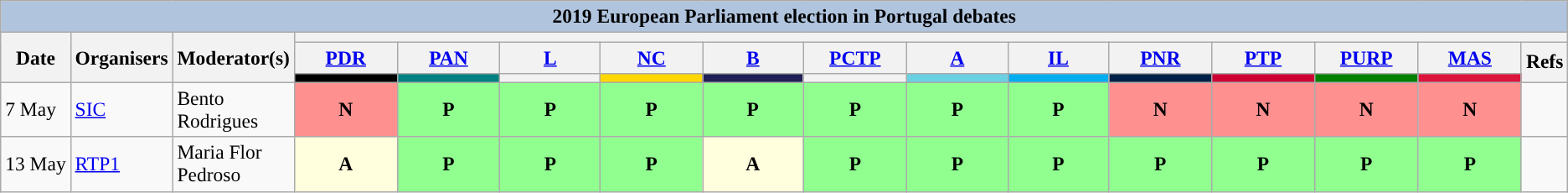<table class="wikitable" style="font-size:98%; text-align:center;">
<tr>
<th style="background:#B0C4DE" colspan="22">2019 European Parliament election in Portugal debates</th>
</tr>
<tr>
<th rowspan="3">Date</th>
<th rowspan="3">Organisers</th>
<th rowspan="3">Moderator(s)</th>
<th colspan="19">      </th>
</tr>
<tr>
<th scope="col" style="width:5em;"><a href='#'>PDR</a></th>
<th scope="col" style="width:5em;"><a href='#'>PAN</a></th>
<th scope="col" style="width:5em;"><a href='#'>L</a></th>
<th scope="col" style="width:5em;"><a href='#'>NC</a></th>
<th scope="col" style="width:5em;"><a href='#'>B</a></th>
<th scope="col" style="width:5em;"><a href='#'>PCTP</a></th>
<th scope="col" style="width:5em;"><a href='#'>A</a></th>
<th scope="col" style="width:5em;"><a href='#'>IL</a></th>
<th scope="col" style="width:5em;"><a href='#'>PNR</a></th>
<th scope="col" style="width:5em;"><a href='#'>PTP</a></th>
<th scope="col" style="width:5em;"><a href='#'>PURP</a></th>
<th scope="col" style="width:5em;"><a href='#'>MAS</a></th>
<th rowspan="2">Refs</th>
</tr>
<tr>
<th style="color:inherit;background:black;"></th>
<th style="color:inherit;background:Teal;"></th>
<th style="color:inherit;background:"></th>
<th style="color:inherit;background:gold;"></th>
<th style="color:inherit;background:#202056;"></th>
<th style="color:inherit;background:"></th>
<th style="color:inherit;background:#6AD1E3;"></th>
<th style="color:inherit;background:#00ADEF;"></th>
<th style="color:inherit;background:#002147;"></th>
<th style="color:inherit;background:#CC0033;"></th>
<th style="color:inherit;background:green;"></th>
<th style="color:inherit;background:crimson;"></th>
</tr>
<tr>
<td style="white-space:nowrap; text-align:left;">7 May</td>
<td style="white-space:nowrap; text-align:left;"><a href='#'>SIC</a></td>
<td style="white-space:nowrap; text-align:left;">Bento<br>Rodrigues</td>
<td style="background:#FF9090;"><strong>N</strong><br></td>
<td style="background:#90FF90;"><strong>P</strong><br></td>
<td style="background:#90FF90;"><strong>P</strong><br></td>
<td style="background:#90FF90;"><strong>P</strong><br></td>
<td style="background:#90FF90;"><strong>P</strong><br></td>
<td style="background:#90FF90;"><strong>P</strong><br></td>
<td style="background:#90FF90;"><strong>P</strong><br></td>
<td style="background:#90FF90;"><strong>P</strong><br></td>
<td style="background:#FF9090;"><strong>N</strong><br></td>
<td style="background:#FF9090;"><strong>N</strong><br></td>
<td style="background:#FF9090;"><strong>N</strong><br></td>
<td style="background:#FF9090;"><strong>N</strong><br></td>
<td></td>
</tr>
<tr>
<td style="white-space:nowrap; text-align:left;">13 May</td>
<td style="white-space:nowrap; text-align:left;"><a href='#'>RTP1</a></td>
<td style="white-space:nowrap; text-align:left;">Maria Flor<br>Pedroso</td>
<td style="background:#ffffdd;"><strong>A</strong><br></td>
<td style="background:#90FF90;"><strong>P</strong><br></td>
<td style="background:#90FF90;"><strong>P</strong><br></td>
<td style="background:#90FF90;"><strong>P</strong><br></td>
<td style="background:#ffffdd;"><strong>A</strong><br></td>
<td style="background:#90FF90;"><strong>P</strong><br></td>
<td style="background:#90FF90;"><strong>P</strong><br></td>
<td style="background:#90FF90;"><strong>P</strong><br></td>
<td style="background:#90FF90;"><strong>P</strong><br></td>
<td style="background:#90FF90;"><strong>P</strong><br></td>
<td style="background:#90FF90;"><strong>P</strong><br></td>
<td style="background:#90FF90;"><strong>P</strong><br></td>
<td></td>
</tr>
</table>
